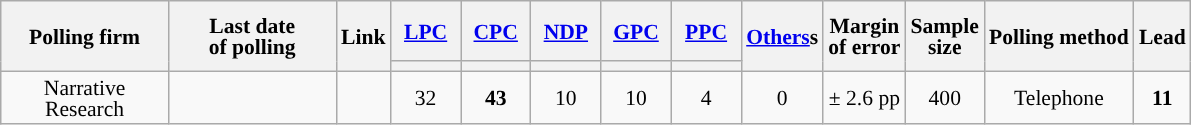<table class="wikitable sortable mw-datatable" style="text-align:center;font-size:90%;line-height:14px;">
<tr style="height:40px;">
<th style="width:105px;" rowspan="2">Polling firm</th>
<th style="width:105px;" rowspan="2">Last date<br>of polling</th>
<th rowspan="2">Link</th>
<th style="width:40px;"><a href='#'>LPC</a></th>
<th style="width:40px;"><a href='#'>CPC</a></th>
<th style="width:40px;"><a href='#'>NDP</a></th>
<th style="width:40px;"><a href='#'>GPC</a></th>
<th style="width:40px;"><a href='#'>PPC</a></th>
<th rowspan="2" style="width:40px"><a href='#'>Others</a>s</th>
<th rowspan="2">Margin<br>of error</th>
<th rowspan="2">Sample<br>size</th>
<th rowspan="2">Polling method</th>
<th rowspan="2">Lead</th>
</tr>
<tr class="sorttop">
<th style="background:"></th>
<th style="background:"></th>
<th style="background:"></th>
<th style="background:"></th>
<th style="background:"></th>
</tr>
<tr>
<td>Narrative Research</td>
<td></td>
<td></td>
<td>32</td>
<td><strong>43</strong></td>
<td>10</td>
<td>10</td>
<td>4</td>
<td>0</td>
<td>± 2.6 pp</td>
<td>400</td>
<td>Telephone</td>
<td><strong>11</strong></td>
</tr>
</table>
